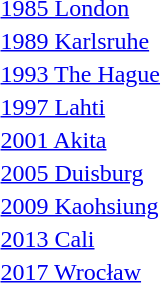<table>
<tr>
<td><a href='#'>1985 London</a></td>
<td></td>
<td></td>
<td></td>
</tr>
<tr>
<td><a href='#'>1989 Karlsruhe</a></td>
<td></td>
<td></td>
<td></td>
</tr>
<tr>
<td><a href='#'>1993 The Hague</a></td>
<td></td>
<td></td>
<td></td>
</tr>
<tr>
<td><a href='#'>1997 Lahti</a></td>
<td></td>
<td></td>
<td></td>
</tr>
<tr>
<td><a href='#'>2001 Akita</a></td>
<td></td>
<td></td>
<td></td>
</tr>
<tr>
<td><a href='#'>2005 Duisburg</a></td>
<td></td>
<td></td>
<td></td>
</tr>
<tr>
<td><a href='#'>2009 Kaohsiung</a></td>
<td></td>
<td></td>
<td></td>
</tr>
<tr>
<td><a href='#'>2013 Cali</a></td>
<td></td>
<td></td>
<td></td>
</tr>
<tr>
<td><a href='#'>2017 Wrocław</a></td>
<td></td>
<td></td>
<td></td>
</tr>
</table>
